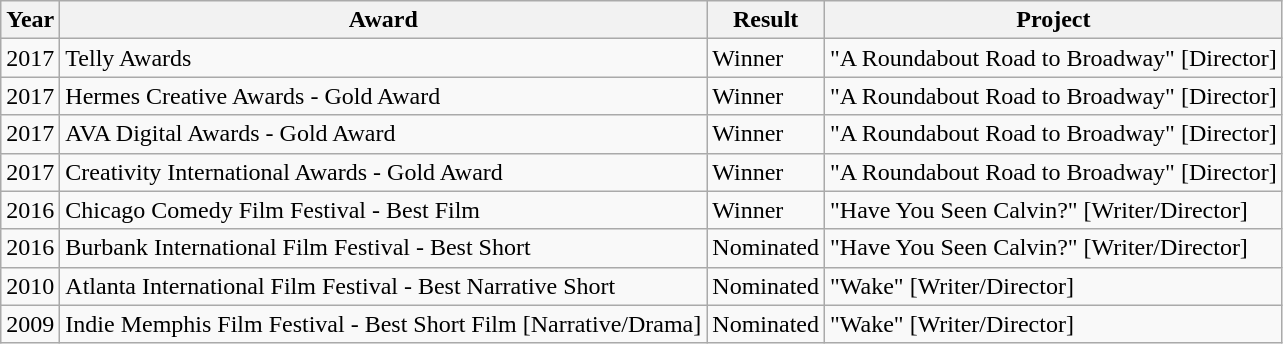<table class="wikitable">
<tr>
<th>Year</th>
<th>Award</th>
<th>Result</th>
<th>Project</th>
</tr>
<tr>
<td>2017</td>
<td>Telly Awards</td>
<td>Winner</td>
<td>"A Roundabout Road to Broadway" [Director]</td>
</tr>
<tr>
<td>2017</td>
<td>Hermes Creative Awards - Gold Award</td>
<td>Winner</td>
<td>"A Roundabout Road to Broadway" [Director]</td>
</tr>
<tr>
<td>2017</td>
<td>AVA Digital Awards - Gold Award</td>
<td>Winner</td>
<td>"A Roundabout Road to Broadway" [Director]</td>
</tr>
<tr>
<td>2017</td>
<td>Creativity International Awards - Gold Award</td>
<td>Winner</td>
<td>"A Roundabout Road to Broadway" [Director]</td>
</tr>
<tr>
<td>2016</td>
<td>Chicago Comedy Film Festival - Best Film</td>
<td>Winner</td>
<td>"Have You Seen Calvin?" [Writer/Director]</td>
</tr>
<tr>
<td>2016</td>
<td>Burbank International Film Festival - Best Short</td>
<td>Nominated</td>
<td>"Have You Seen Calvin?" [Writer/Director]</td>
</tr>
<tr>
<td>2010</td>
<td>Atlanta International Film Festival - Best Narrative Short</td>
<td>Nominated</td>
<td>"Wake" [Writer/Director]</td>
</tr>
<tr>
<td>2009</td>
<td>Indie Memphis Film Festival - Best Short Film [Narrative/Drama]</td>
<td>Nominated</td>
<td>"Wake" [Writer/Director]</td>
</tr>
</table>
